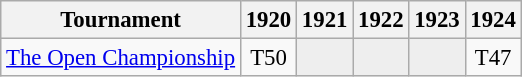<table class="wikitable" style="font-size:95%;text-align:center;">
<tr>
<th>Tournament</th>
<th>1920</th>
<th>1921</th>
<th>1922</th>
<th>1923</th>
<th>1924</th>
</tr>
<tr>
<td align="left"><a href='#'>The Open Championship</a></td>
<td>T50</td>
<td style="background:#eee;"></td>
<td style="background:#eee;"></td>
<td style="background:#eee;"></td>
<td>T47</td>
</tr>
</table>
